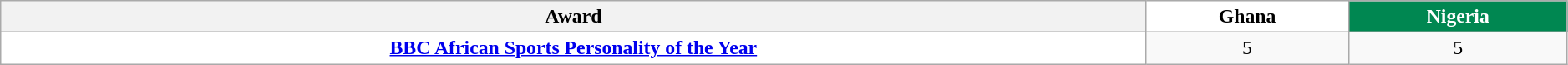<table class="wikitable" style="font-size:99%; width: 99%; text-align: center;">
<tr>
<th>Award</th>
<th style="color:#000000; background:#FFFFFF;">Ghana</th>
<th style="color:#FFFFFF; background:#008751;">Nigeria</th>
</tr>
<tr>
<td scope="col" style="background-color:white"><strong><a href='#'>BBC African Sports Personality of the Year</a></strong></td>
<td align="center">5</td>
<td align="center">5</td>
</tr>
</table>
